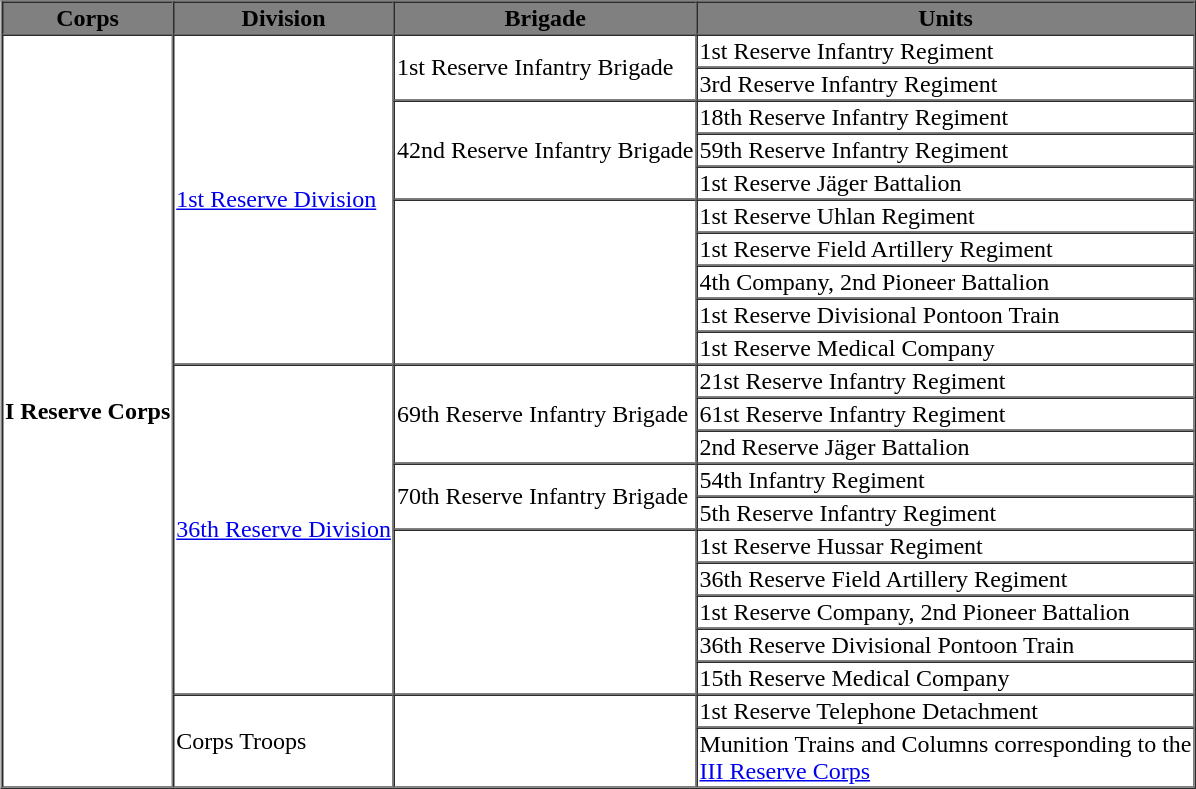<table style="float: right;" border="1" cellpadding="1" cellspacing="0" style="font-size: 100%; border: gray solid 1px; border-collapse: collapse; text-align: center;">
<tr style="background-color:grey; color:black;">
<th>Corps</th>
<th>Division</th>
<th>Brigade</th>
<th>Units</th>
</tr>
<tr>
<td ROWSPAN=22><strong>I Reserve Corps</strong></td>
<td ROWSPAN=10><a href='#'>1st Reserve Division</a></td>
<td ROWSPAN=2>1st Reserve Infantry Brigade</td>
<td>1st Reserve Infantry Regiment</td>
</tr>
<tr>
<td>3rd Reserve Infantry Regiment</td>
</tr>
<tr>
<td ROWSPAN=3>42nd Reserve Infantry Brigade</td>
<td>18th Reserve Infantry Regiment</td>
</tr>
<tr>
<td>59th Reserve Infantry Regiment</td>
</tr>
<tr>
<td>1st Reserve Jäger Battalion</td>
</tr>
<tr>
<td ROWSPAN=5></td>
<td>1st Reserve Uhlan Regiment</td>
</tr>
<tr>
<td>1st Reserve Field Artillery Regiment</td>
</tr>
<tr>
<td>4th Company, 2nd Pioneer Battalion</td>
</tr>
<tr>
<td>1st Reserve Divisional Pontoon Train</td>
</tr>
<tr>
<td>1st Reserve Medical Company</td>
</tr>
<tr>
<td ROWSPAN=10><a href='#'>36th Reserve Division</a></td>
<td ROWSPAN=3>69th Reserve Infantry Brigade</td>
<td>21st Reserve Infantry Regiment</td>
</tr>
<tr>
<td>61st Reserve Infantry Regiment</td>
</tr>
<tr>
<td>2nd Reserve Jäger Battalion</td>
</tr>
<tr>
<td ROWSPAN=2>70th Reserve Infantry Brigade</td>
<td>54th Infantry Regiment</td>
</tr>
<tr>
<td>5th Reserve Infantry Regiment</td>
</tr>
<tr>
<td ROWSPAN=5></td>
<td>1st Reserve Hussar Regiment</td>
</tr>
<tr>
<td>36th Reserve Field Artillery Regiment</td>
</tr>
<tr>
<td>1st Reserve Company, 2nd Pioneer Battalion</td>
</tr>
<tr>
<td>36th Reserve Divisional Pontoon Train</td>
</tr>
<tr>
<td>15th Reserve Medical Company</td>
</tr>
<tr>
<td ROWSPAN=2>Corps Troops</td>
<td ROWSPAN=2></td>
<td>1st Reserve Telephone Detachment</td>
</tr>
<tr>
<td>Munition Trains and Columns corresponding to the<br><a href='#'>III Reserve Corps</a></td>
</tr>
</table>
